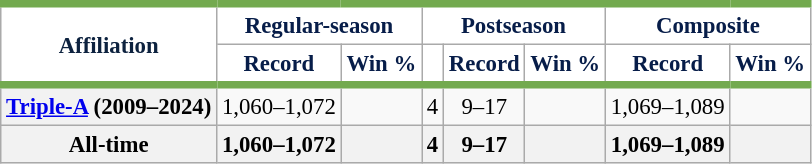<table class="wikitable sortable plainrowheaders" style="font-size: 95%; text-align:center;">
<tr>
<th rowspan="2" scope="col" style="background-color:#ffffff; border-top:#73AA4F 5px solid; border-bottom:#73AA4F 5px solid; color:#0D223F">Affiliation</th>
<th colspan="2" scope="col" style="background-color:#ffffff; border-top:#73AA4F 5px solid; color:#071d49">Regular-season</th>
<th colspan="3" scope="col" style="background-color:#ffffff; border-top:#73AA4F 5px solid; color:#071d49">Postseason</th>
<th colspan="2" scope="col" style="background-color:#ffffff; border-top:#73AA4F 5px solid; color:#071d49">Composite</th>
</tr>
<tr>
<th scope="col" style="background-color:#ffffff; border-bottom:#73AA4F 5px solid; color:#071d49">Record</th>
<th scope="col" style="background-color:#ffffff; border-bottom:#73AA4F 5px solid; color:#071d49">Win %</th>
<th scope="col" style="background-color:#ffffff; border-bottom:#73AA4F 5px solid; color:#071d49"></th>
<th scope="col" style="background-color:#ffffff; border-bottom:#73AA4F 5px solid; color:#071d49">Record</th>
<th scope="col" style="background-color:#ffffff; border-bottom:#73AA4F 5px solid; color:#071d49">Win %</th>
<th scope="col" style="background-color:#ffffff; border-bottom:#73AA4F 5px solid; color:#071d49">Record</th>
<th scope="col" style="background-color:#ffffff; border-bottom:#73AA4F 5px solid; color:#071d49">Win %</th>
</tr>
<tr>
<th scope="row"><a href='#'>Triple-A</a> (2009–2024)</th>
<td>1,060–1,072</td>
<td></td>
<td>4</td>
<td>9–17</td>
<td></td>
<td>1,069–1,089</td>
<td></td>
</tr>
<tr>
<th scope="row"><strong>All-time</strong></th>
<th>1,060–1,072</th>
<th></th>
<th>4</th>
<th>9–17</th>
<th></th>
<th>1,069–1,089</th>
<th></th>
</tr>
</table>
